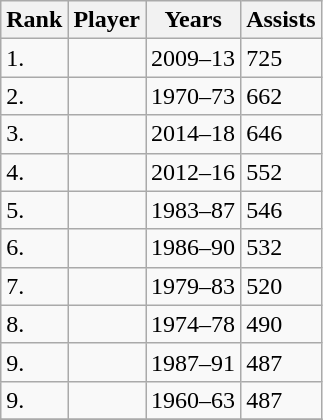<table class="wikitable sortable">
<tr>
<th>Rank</th>
<th>Player</th>
<th>Years</th>
<th>Assists</th>
</tr>
<tr>
<td>1.</td>
<td></td>
<td>2009–13</td>
<td>725</td>
</tr>
<tr>
<td>2.</td>
<td></td>
<td>1970–73</td>
<td>662</td>
</tr>
<tr>
<td>3.</td>
<td></td>
<td>2014–18</td>
<td>646</td>
</tr>
<tr>
<td>4.</td>
<td></td>
<td>2012–16</td>
<td>552</td>
</tr>
<tr>
<td>5.</td>
<td></td>
<td>1983–87</td>
<td>546</td>
</tr>
<tr>
<td>6.</td>
<td></td>
<td>1986–90</td>
<td>532</td>
</tr>
<tr>
<td>7.</td>
<td></td>
<td>1979–83</td>
<td>520</td>
</tr>
<tr>
<td>8.</td>
<td></td>
<td>1974–78</td>
<td>490</td>
</tr>
<tr>
<td>9.</td>
<td></td>
<td>1987–91</td>
<td>487</td>
</tr>
<tr>
<td>9.</td>
<td></td>
<td>1960–63</td>
<td>487</td>
</tr>
<tr>
</tr>
</table>
